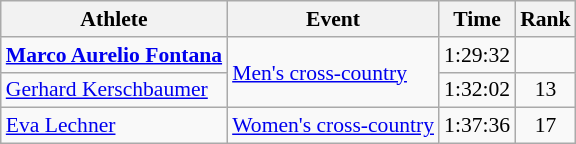<table class=wikitable style="font-size:90%">
<tr>
<th>Athlete</th>
<th>Event</th>
<th>Time</th>
<th>Rank</th>
</tr>
<tr align=center>
<td align=left><strong><a href='#'>Marco Aurelio Fontana</a></strong></td>
<td align=left rowspan=2><a href='#'>Men's cross-country</a></td>
<td>1:29:32</td>
<td></td>
</tr>
<tr align=center>
<td align=left><a href='#'>Gerhard Kerschbaumer</a></td>
<td>1:32:02</td>
<td>13</td>
</tr>
<tr align=center>
<td align=left><a href='#'>Eva Lechner</a></td>
<td align=left><a href='#'>Women's cross-country</a></td>
<td>1:37:36</td>
<td>17</td>
</tr>
</table>
